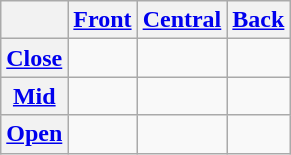<table class="wikitable" style="text-align:center">
<tr>
<th></th>
<th><a href='#'>Front</a></th>
<th><a href='#'>Central</a></th>
<th><a href='#'>Back</a></th>
</tr>
<tr>
<th><a href='#'>Close</a></th>
<td></td>
<td></td>
<td></td>
</tr>
<tr>
<th><a href='#'>Mid</a></th>
<td></td>
<td></td>
<td></td>
</tr>
<tr>
<th><a href='#'>Open</a></th>
<td></td>
<td></td>
<td></td>
</tr>
</table>
